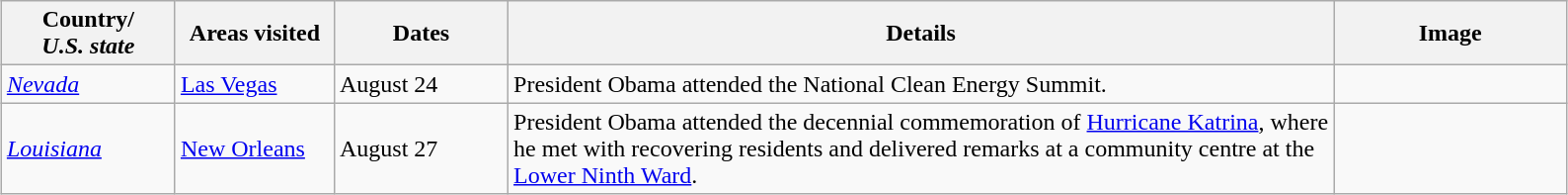<table class="wikitable" style="margin: 1em auto 1em auto">
<tr>
<th width=110>Country/<br><em>U.S. state</em></th>
<th width=100>Areas visited</th>
<th width=110>Dates</th>
<th width=550>Details</th>
<th width=150>Image</th>
</tr>
<tr>
<td> <em><a href='#'>Nevada</a></em></td>
<td><a href='#'>Las Vegas</a></td>
<td>August 24</td>
<td>President Obama attended the National Clean Energy Summit.</td>
<td></td>
</tr>
<tr>
<td> <em><a href='#'>Louisiana</a></em></td>
<td><a href='#'>New Orleans</a></td>
<td>August 27</td>
<td>President Obama attended the decennial commemoration of <a href='#'>Hurricane Katrina</a>, where he met with recovering residents and delivered remarks at a community centre at the <a href='#'>Lower Ninth Ward</a>.</td>
<td></td>
</tr>
</table>
